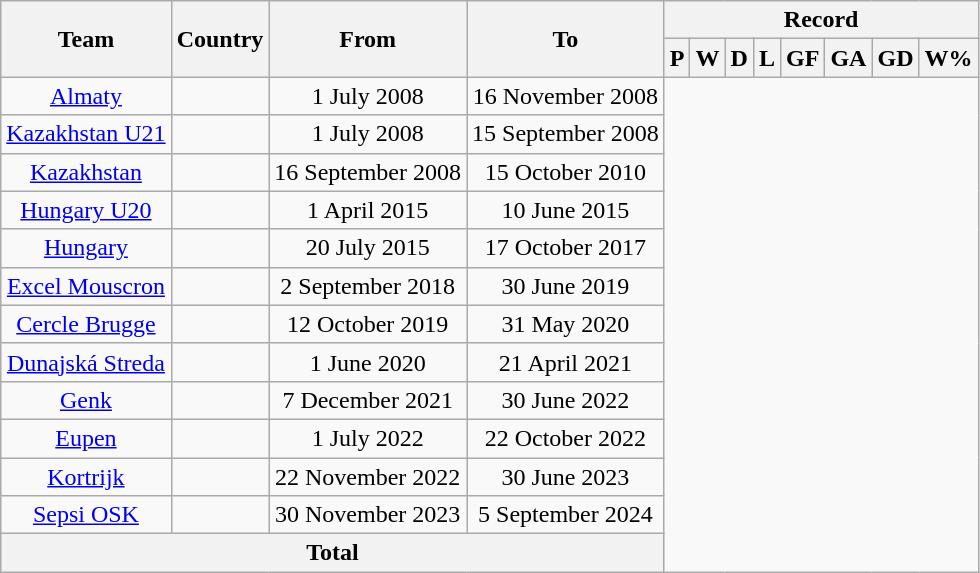<table class="wikitable" style="text-align: center">
<tr>
<th rowspan="2">Team</th>
<th rowspan="2">Country</th>
<th rowspan="2">From</th>
<th rowspan="2">To</th>
<th colspan="8">Record</th>
</tr>
<tr>
<th>P</th>
<th>W</th>
<th>D</th>
<th>L</th>
<th>GF</th>
<th>GA</th>
<th>GD</th>
<th>W%</th>
</tr>
<tr>
<td><a href='#'>Almaty</a></td>
<td></td>
<td>1 July 2008</td>
<td>16 November 2008<br></td>
</tr>
<tr>
<td><a href='#'>Kazakhstan U21</a></td>
<td></td>
<td>1 July 2008</td>
<td>15 September 2008<br></td>
</tr>
<tr>
<td><a href='#'>Kazakhstan</a></td>
<td></td>
<td>16 September 2008</td>
<td>15 October 2010<br></td>
</tr>
<tr>
<td><a href='#'>Hungary U20</a></td>
<td></td>
<td>1 April 2015</td>
<td>10 June 2015<br></td>
</tr>
<tr>
<td><a href='#'>Hungary</a></td>
<td></td>
<td>20 July 2015</td>
<td>17 October 2017<br></td>
</tr>
<tr>
<td><a href='#'>Excel Mouscron</a></td>
<td></td>
<td>2 September 2018</td>
<td>30 June 2019<br></td>
</tr>
<tr>
<td><a href='#'>Cercle Brugge</a></td>
<td></td>
<td>12 October 2019</td>
<td>31 May 2020<br></td>
</tr>
<tr>
<td><a href='#'>Dunajská Streda</a></td>
<td></td>
<td>1 June 2020</td>
<td>21 April 2021<br></td>
</tr>
<tr>
<td><a href='#'>Genk</a></td>
<td></td>
<td>7 December 2021</td>
<td>30 June 2022<br></td>
</tr>
<tr>
<td><a href='#'>Eupen</a></td>
<td></td>
<td>1 July 2022</td>
<td>22 October 2022<br></td>
</tr>
<tr>
<td><a href='#'>Kortrijk</a></td>
<td></td>
<td>22 November 2022</td>
<td>30 June 2023<br></td>
</tr>
<tr>
<td><a href='#'>Sepsi OSK</a></td>
<td></td>
<td>30 November 2023</td>
<td>5 September 2024<br></td>
</tr>
<tr>
<th colspan="4">Total<br></th>
</tr>
</table>
